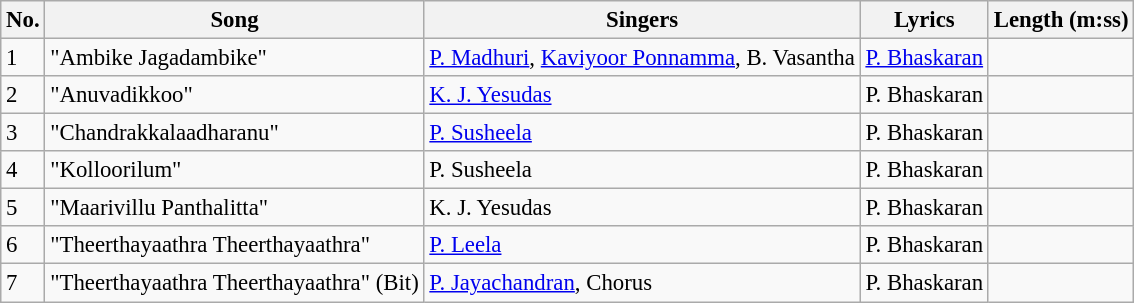<table class="wikitable" style="font-size:95%;">
<tr>
<th>No.</th>
<th>Song</th>
<th>Singers</th>
<th>Lyrics</th>
<th>Length (m:ss)</th>
</tr>
<tr>
<td>1</td>
<td>"Ambike Jagadambike"</td>
<td><a href='#'>P. Madhuri</a>, <a href='#'>Kaviyoor Ponnamma</a>, B. Vasantha</td>
<td><a href='#'>P. Bhaskaran</a></td>
<td></td>
</tr>
<tr>
<td>2</td>
<td>"Anuvadikkoo"</td>
<td><a href='#'>K. J. Yesudas</a></td>
<td>P. Bhaskaran</td>
<td></td>
</tr>
<tr>
<td>3</td>
<td>"Chandrakkalaadharanu"</td>
<td><a href='#'>P. Susheela</a></td>
<td>P. Bhaskaran</td>
<td></td>
</tr>
<tr>
<td>4</td>
<td>"Kolloorilum"</td>
<td>P. Susheela</td>
<td>P. Bhaskaran</td>
<td></td>
</tr>
<tr>
<td>5</td>
<td>"Maarivillu Panthalitta"</td>
<td>K. J. Yesudas</td>
<td>P. Bhaskaran</td>
<td></td>
</tr>
<tr>
<td>6</td>
<td>"Theerthayaathra Theerthayaathra"</td>
<td><a href='#'>P. Leela</a></td>
<td>P. Bhaskaran</td>
<td></td>
</tr>
<tr>
<td>7</td>
<td>"Theerthayaathra Theerthayaathra" (Bit)</td>
<td><a href='#'>P. Jayachandran</a>, Chorus</td>
<td>P. Bhaskaran</td>
<td></td>
</tr>
</table>
